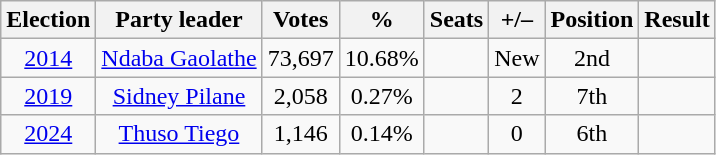<table class="wikitable" style="text-align:center">
<tr>
<th>Election</th>
<th>Party leader</th>
<th>Votes</th>
<th>%</th>
<th>Seats</th>
<th>+/–</th>
<th>Position</th>
<th>Result</th>
</tr>
<tr>
<td><a href='#'>2014</a></td>
<td><a href='#'>Ndaba Gaolathe</a></td>
<td>73,697</td>
<td>10.68%</td>
<td></td>
<td>New</td>
<td> 2nd</td>
<td></td>
</tr>
<tr>
<td><a href='#'>2019</a></td>
<td><a href='#'>Sidney Pilane</a></td>
<td>2,058</td>
<td>0.27%</td>
<td></td>
<td> 2</td>
<td> 7th</td>
<td></td>
</tr>
<tr>
<td><a href='#'>2024</a></td>
<td><a href='#'>Thuso Tiego</a></td>
<td>1,146</td>
<td>0.14%</td>
<td></td>
<td> 0</td>
<td> 6th</td>
<td></td>
</tr>
</table>
